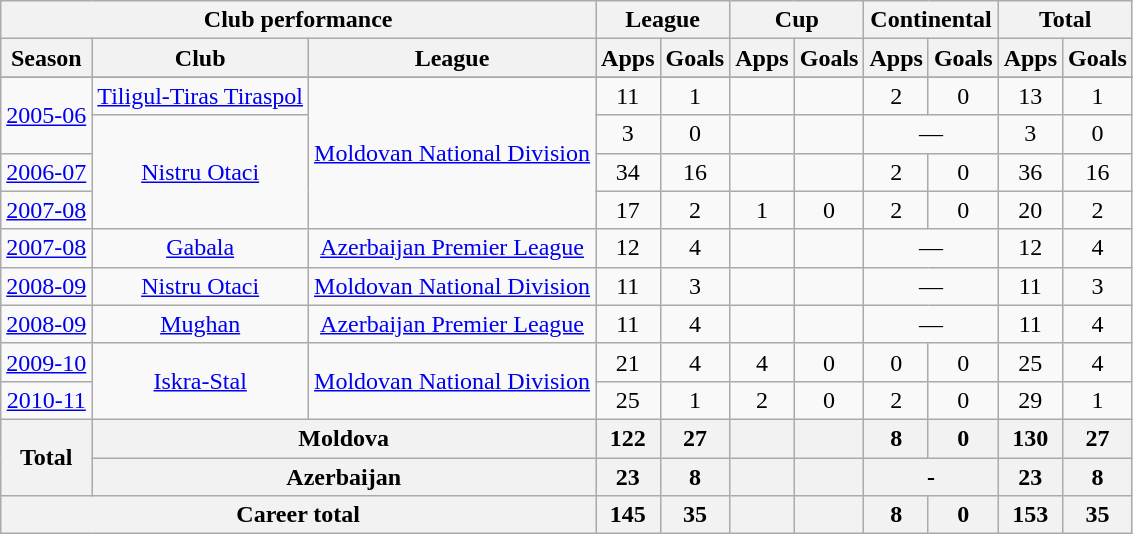<table class="wikitable" style="text-align:center">
<tr>
<th colspan=3>Club performance</th>
<th colspan=2>League</th>
<th colspan=2>Cup</th>
<th colspan=2>Continental</th>
<th colspan=2>Total</th>
</tr>
<tr>
<th>Season</th>
<th>Club</th>
<th>League</th>
<th>Apps</th>
<th>Goals</th>
<th>Apps</th>
<th>Goals</th>
<th>Apps</th>
<th>Goals</th>
<th>Apps</th>
<th>Goals</th>
</tr>
<tr>
</tr>
<tr>
<td rowspan="2"><a href='#'>2005-06</a></td>
<td><a href='#'>Tiligul-Tiras Tiraspol</a></td>
<td rowspan="4"><a href='#'>Moldovan National Division</a></td>
<td>11</td>
<td>1</td>
<td></td>
<td></td>
<td>2</td>
<td>0</td>
<td>13</td>
<td>1</td>
</tr>
<tr>
<td rowspan="3"><a href='#'>Nistru Otaci</a></td>
<td>3</td>
<td>0</td>
<td></td>
<td></td>
<td colspan="2">—</td>
<td>3</td>
<td>0</td>
</tr>
<tr>
<td><a href='#'>2006-07</a></td>
<td>34</td>
<td>16</td>
<td></td>
<td></td>
<td>2</td>
<td>0</td>
<td>36</td>
<td>16</td>
</tr>
<tr>
<td><a href='#'>2007-08</a></td>
<td>17</td>
<td>2</td>
<td>1</td>
<td>0</td>
<td>2</td>
<td>0</td>
<td>20</td>
<td>2</td>
</tr>
<tr>
<td><a href='#'>2007-08</a></td>
<td><a href='#'>Gabala</a></td>
<td><a href='#'>Azerbaijan Premier League</a></td>
<td>12</td>
<td>4</td>
<td></td>
<td></td>
<td colspan="2">—</td>
<td>12</td>
<td>4</td>
</tr>
<tr>
<td><a href='#'>2008-09</a></td>
<td><a href='#'>Nistru Otaci</a></td>
<td><a href='#'>Moldovan National Division</a></td>
<td>11</td>
<td>3</td>
<td></td>
<td></td>
<td colspan="2">—</td>
<td>11</td>
<td>3</td>
</tr>
<tr>
<td><a href='#'>2008-09</a></td>
<td><a href='#'>Mughan</a></td>
<td><a href='#'>Azerbaijan Premier League</a></td>
<td>11</td>
<td>4</td>
<td></td>
<td></td>
<td colspan="2">—</td>
<td>11</td>
<td>4</td>
</tr>
<tr>
<td><a href='#'>2009-10</a></td>
<td rowspan="2"><a href='#'>Iskra-Stal</a></td>
<td rowspan="2"><a href='#'>Moldovan National Division</a></td>
<td>21</td>
<td>4</td>
<td>4</td>
<td>0</td>
<td>0</td>
<td>0</td>
<td>25</td>
<td>4</td>
</tr>
<tr>
<td><a href='#'>2010-11</a></td>
<td>25</td>
<td>1</td>
<td>2</td>
<td>0</td>
<td>2</td>
<td>0</td>
<td>29</td>
<td>1</td>
</tr>
<tr>
<th rowspan=2>Total</th>
<th colspan=2>Moldova</th>
<th>122</th>
<th>27</th>
<th></th>
<th></th>
<th>8</th>
<th>0</th>
<th>130</th>
<th>27</th>
</tr>
<tr>
<th colspan=2>Azerbaijan</th>
<th>23</th>
<th>8</th>
<th></th>
<th></th>
<th colspan="2">-</th>
<th>23</th>
<th>8</th>
</tr>
<tr>
<th colspan=3>Career total</th>
<th>145</th>
<th>35</th>
<th></th>
<th></th>
<th>8</th>
<th>0</th>
<th>153</th>
<th>35</th>
</tr>
</table>
